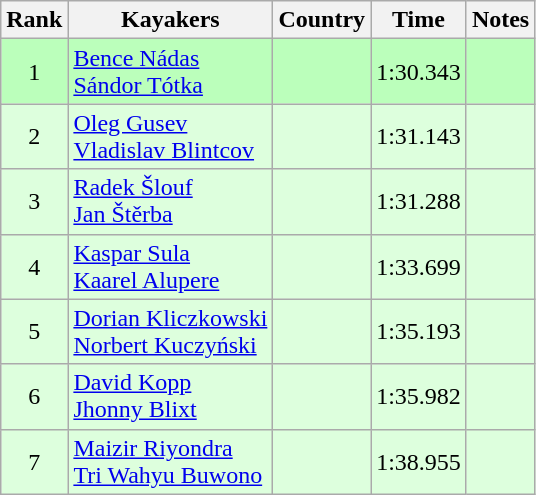<table class="wikitable" style="text-align:center">
<tr>
<th>Rank</th>
<th>Kayakers</th>
<th>Country</th>
<th>Time</th>
<th>Notes</th>
</tr>
<tr bgcolor=bbffbb>
<td>1</td>
<td align="left"><a href='#'>Bence Nádas</a><br><a href='#'>Sándor Tótka</a></td>
<td align="left"></td>
<td>1:30.343</td>
<td></td>
</tr>
<tr bgcolor=ddffdd>
<td>2</td>
<td align="left"><a href='#'>Oleg Gusev</a><br><a href='#'>Vladislav Blintcov</a></td>
<td align="left"></td>
<td>1:31.143</td>
<td></td>
</tr>
<tr bgcolor=ddffdd>
<td>3</td>
<td align="left"><a href='#'>Radek Šlouf</a><br><a href='#'>Jan Štěrba</a></td>
<td align="left"></td>
<td>1:31.288</td>
<td></td>
</tr>
<tr bgcolor=ddffdd>
<td>4</td>
<td align="left"><a href='#'>Kaspar Sula</a><br><a href='#'>Kaarel Alupere</a></td>
<td align="left"></td>
<td>1:33.699</td>
<td></td>
</tr>
<tr bgcolor=ddffdd>
<td>5</td>
<td align="left"><a href='#'>Dorian Kliczkowski</a><br><a href='#'>Norbert Kuczyński</a></td>
<td align="left"></td>
<td>1:35.193</td>
<td></td>
</tr>
<tr bgcolor=ddffdd>
<td>6</td>
<td align="left"><a href='#'>David Kopp</a><br><a href='#'>Jhonny Blixt</a></td>
<td align="left"></td>
<td>1:35.982</td>
<td></td>
</tr>
<tr bgcolor=ddffdd>
<td>7</td>
<td align="left"><a href='#'>Maizir Riyondra</a><br><a href='#'>Tri Wahyu Buwono</a></td>
<td align="left"></td>
<td>1:38.955</td>
<td></td>
</tr>
</table>
